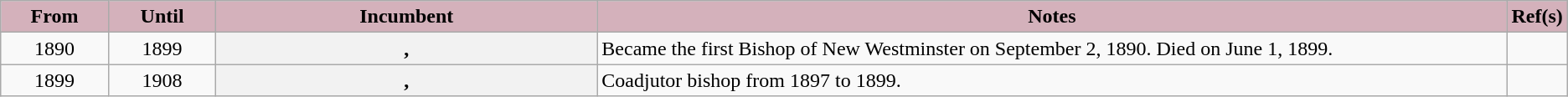<table class="wikitable sortable plainrowheaders" style="text-align:center;">
<tr>
<th scope="col" style="background-color: #D4B1BB; width: 7%">From</th>
<th scope="col" style="background-color: #D4B1BB; width: 7%">Until</th>
<th scope="col" style="background-color: #D4B1BB; width: 25%">Incumbent</th>
<th scope="col" style="background-color: #D4B1BB; width: 60%" class="unsortable">Notes</th>
<th scope="col" style="background-color: #D4B1BB" class="unsortable">Ref(s)</th>
</tr>
<tr>
<td>1890</td>
<td>1899</td>
<th scope="row">, </th>
<td style="text-align:left">Became the first Bishop of New Westminster on September 2, 1890.  Died on June 1, 1899.</td>
<td></td>
</tr>
<tr>
<td>1899</td>
<td>1908</td>
<th scope="row">, </th>
<td style="text-align:left">Coadjutor bishop from 1897 to 1899.</td>
<td></td>
</tr>
</table>
